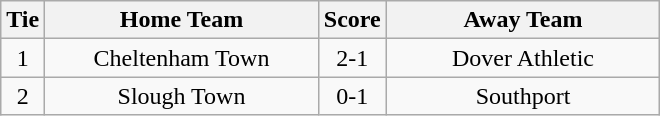<table class="wikitable" style="text-align:center;">
<tr>
<th width=20>Tie</th>
<th width=175>Home Team</th>
<th width=20>Score</th>
<th width=175>Away Team</th>
</tr>
<tr>
<td>1</td>
<td>Cheltenham Town</td>
<td>2-1</td>
<td>Dover Athletic</td>
</tr>
<tr>
<td>2</td>
<td>Slough Town</td>
<td>0-1</td>
<td>Southport</td>
</tr>
</table>
